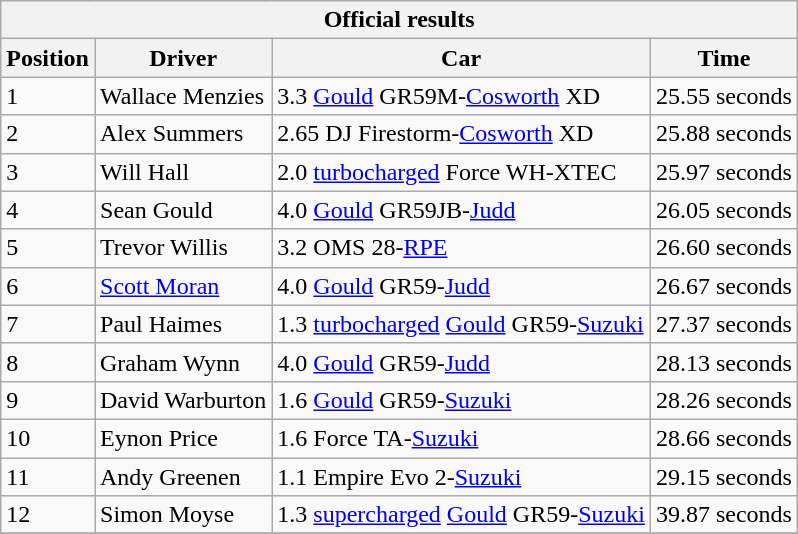<table class="wikitable" style="font-size: 100%">
<tr>
<th colspan=4>Official results</th>
</tr>
<tr>
<th>Position</th>
<th>Driver</th>
<th>Car</th>
<th>Time</th>
</tr>
<tr>
<td>1</td>
<td>Wallace Menzies</td>
<td>3.3 <a href='#'>Gould</a> GR59M-<a href='#'>Cosworth</a> XD</td>
<td>25.55 seconds</td>
</tr>
<tr>
<td>2</td>
<td>Alex Summers</td>
<td>2.65 DJ Firestorm-<a href='#'>Cosworth</a> XD</td>
<td>25.88 seconds</td>
</tr>
<tr>
<td>3</td>
<td>Will Hall</td>
<td>2.0 <a href='#'>turbocharged</a> Force WH-XTEC</td>
<td>25.97 seconds</td>
</tr>
<tr>
<td>4</td>
<td>Sean Gould</td>
<td>4.0 <a href='#'>Gould</a> GR59JB-<a href='#'>Judd</a></td>
<td>26.05 seconds</td>
</tr>
<tr>
<td>5</td>
<td>Trevor Willis</td>
<td>3.2 OMS 28-<a href='#'>RPE</a></td>
<td>26.60 seconds</td>
</tr>
<tr>
<td>6</td>
<td><a href='#'>Scott Moran</a></td>
<td>4.0 <a href='#'>Gould</a> GR59-<a href='#'>Judd</a></td>
<td>26.67 seconds</td>
</tr>
<tr>
<td>7</td>
<td>Paul Haimes</td>
<td>1.3 <a href='#'>turbocharged</a> <a href='#'>Gould</a> GR59-<a href='#'>Suzuki</a></td>
<td>27.37 seconds</td>
</tr>
<tr>
<td>8</td>
<td>Graham Wynn</td>
<td>4.0 <a href='#'>Gould</a> GR59-<a href='#'>Judd</a></td>
<td>28.13 seconds</td>
</tr>
<tr>
<td>9</td>
<td>David Warburton</td>
<td>1.6 <a href='#'>Gould</a> GR59-<a href='#'>Suzuki</a></td>
<td>28.26 seconds</td>
</tr>
<tr>
<td>10</td>
<td>Eynon Price</td>
<td>1.6 Force TA-<a href='#'>Suzuki</a></td>
<td>28.66 seconds</td>
</tr>
<tr>
<td>11</td>
<td>Andy Greenen</td>
<td>1.1 Empire Evo 2-<a href='#'>Suzuki</a></td>
<td>29.15 seconds</td>
</tr>
<tr>
<td>12</td>
<td>Simon Moyse</td>
<td>1.3 <a href='#'>supercharged</a> <a href='#'>Gould</a> GR59-<a href='#'>Suzuki</a></td>
<td>39.87 seconds</td>
</tr>
<tr>
</tr>
</table>
